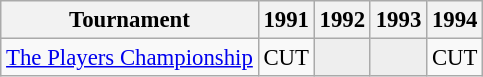<table class="wikitable" style="font-size:95%;text-align:center;">
<tr>
<th>Tournament</th>
<th>1991</th>
<th>1992</th>
<th>1993</th>
<th>1994</th>
</tr>
<tr>
<td align=left><a href='#'>The Players Championship</a></td>
<td>CUT</td>
<td style="background:#eeeeee;"></td>
<td style="background:#eeeeee;"></td>
<td>CUT</td>
</tr>
</table>
